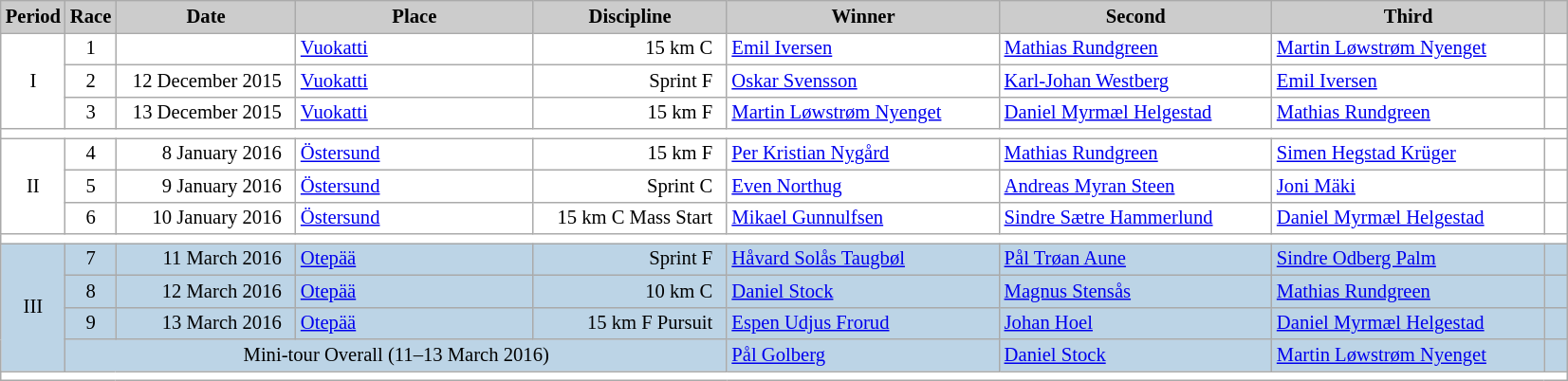<table class="wikitable plainrowheaders" style="background:#fff; font-size:86%; line-height:16px; border:grey solid 1px; border-collapse:collapse;">
<tr style="background:#ccc; text-align:center;">
<th scope="col" style="background:#ccc; width=20 px;">Period</th>
<th scope="col" style="background:#ccc; width=30 px;">Race</th>
<th scope="col" style="background:#ccc; width:120px;">Date</th>
<th scope="col" style="background:#ccc; width:160px;">Place</th>
<th scope="col" style="background:#ccc; width:130px;">Discipline</th>
<th scope="col" style="background:#ccc; width:185px;">Winner</th>
<th scope="col" style="background:#ccc; width:185px;">Second</th>
<th scope="col" style="background:#ccc; width:185px;">Third</th>
<th scope="col" style="background:#ccc; width:10px;"></th>
</tr>
<tr>
<td rowspan=3 align=center>I</td>
<td align=center>1</td>
<td align=right>  </td>
<td> <a href='#'>Vuokatti</a></td>
<td align=right>15 km C  </td>
<td> <a href='#'>Emil Iversen</a></td>
<td> <a href='#'>Mathias Rundgreen</a></td>
<td> <a href='#'>Martin Løwstrøm Nyenget</a></td>
<td></td>
</tr>
<tr>
<td align=center>2</td>
<td align=right>12 December 2015  </td>
<td> <a href='#'>Vuokatti</a></td>
<td align=right>Sprint F  </td>
<td> <a href='#'>Oskar Svensson</a></td>
<td> <a href='#'>Karl-Johan Westberg</a></td>
<td> <a href='#'>Emil Iversen</a></td>
<td></td>
</tr>
<tr>
<td align=center>3</td>
<td align=right>13 December 2015  </td>
<td> <a href='#'>Vuokatti</a></td>
<td align=right>15 km F  </td>
<td> <a href='#'>Martin Løwstrøm Nyenget</a></td>
<td> <a href='#'>Daniel Myrmæl Helgestad</a></td>
<td> <a href='#'>Mathias Rundgreen</a></td>
<td></td>
</tr>
<tr>
<td colspan=9></td>
</tr>
<tr>
<td rowspan=3 align=center>II</td>
<td align=center>4</td>
<td align=right>8 January 2016  </td>
<td> <a href='#'>Östersund</a></td>
<td align=right>15 km F  </td>
<td> <a href='#'>Per Kristian Nygård</a></td>
<td> <a href='#'>Mathias Rundgreen</a></td>
<td> <a href='#'>Simen Hegstad Krüger</a></td>
<td></td>
</tr>
<tr>
<td align=center>5</td>
<td align=right>9 January 2016  </td>
<td> <a href='#'>Östersund</a></td>
<td align=right> Sprint C  </td>
<td> <a href='#'>Even Northug</a></td>
<td> <a href='#'>Andreas Myran Steen</a></td>
<td> <a href='#'>Joni Mäki</a></td>
<td></td>
</tr>
<tr>
<td align=center>6</td>
<td align=right>10 January 2016  </td>
<td> <a href='#'>Östersund</a></td>
<td align=right>15 km C Mass Start  </td>
<td> <a href='#'>Mikael Gunnulfsen</a></td>
<td> <a href='#'>Sindre Sætre Hammerlund</a></td>
<td> <a href='#'>Daniel Myrmæl Helgestad</a></td>
<td></td>
</tr>
<tr>
<td colspan=9></td>
</tr>
<tr bgcolor=#BCD4E6>
<td rowspan=4 align=center>III</td>
<td align=center>7</td>
<td align=right>11 March 2016  </td>
<td> <a href='#'>Otepää</a></td>
<td align=right>Sprint F  </td>
<td> <a href='#'>Håvard Solås Taugbøl</a></td>
<td> <a href='#'>Pål Trøan Aune</a></td>
<td> <a href='#'>Sindre Odberg Palm</a></td>
<td></td>
</tr>
<tr bgcolor=#BCD4E6>
<td align=center>8</td>
<td align=right>12 March 2016  </td>
<td> <a href='#'>Otepää</a></td>
<td align=right>10 km C  </td>
<td> <a href='#'>Daniel Stock</a></td>
<td> <a href='#'>Magnus Stensås</a></td>
<td> <a href='#'>Mathias Rundgreen</a></td>
<td></td>
</tr>
<tr bgcolor=#BCD4E6>
<td align=center>9</td>
<td align=right>13 March 2016  </td>
<td> <a href='#'>Otepää</a></td>
<td align=right>15 km F Pursuit  </td>
<td> <a href='#'>Espen Udjus Frorud</a></td>
<td> <a href='#'>Johan Hoel</a></td>
<td> <a href='#'>Daniel Myrmæl Helgestad</a></td>
<td></td>
</tr>
<tr bgcolor=#BCD4E6>
<td colspan=4 align=center>Mini-tour Overall (11–13 March 2016)</td>
<td> <a href='#'>Pål Golberg</a></td>
<td> <a href='#'>Daniel Stock</a></td>
<td> <a href='#'>Martin Løwstrøm Nyenget</a></td>
<td></td>
</tr>
<tr>
<td colspan=10></td>
</tr>
</table>
